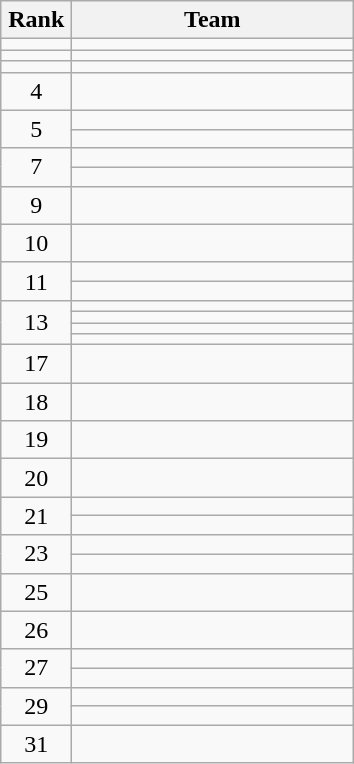<table class="wikitable" style="text-align:center;">
<tr>
<th width=40>Rank</th>
<th width=180>Team</th>
</tr>
<tr>
<td></td>
<td style="text-align:left;"></td>
</tr>
<tr>
<td></td>
<td style="text-align:left;"></td>
</tr>
<tr>
<td></td>
<td style="text-align:left;"></td>
</tr>
<tr>
<td>4</td>
<td style="text-align:left;"></td>
</tr>
<tr>
<td rowspan=2>5</td>
<td style="text-align:left;"></td>
</tr>
<tr>
<td style="text-align:left;"></td>
</tr>
<tr>
<td rowspan=2>7</td>
<td style="text-align:left;"></td>
</tr>
<tr>
<td style="text-align:left;"></td>
</tr>
<tr>
<td>9</td>
<td style="text-align:left;"></td>
</tr>
<tr>
<td>10</td>
<td style="text-align:left;"></td>
</tr>
<tr>
<td rowspan=2>11</td>
<td style="text-align:left;"></td>
</tr>
<tr>
<td style="text-align:left;"></td>
</tr>
<tr>
<td rowspan=4>13</td>
<td style="text-align:left;"></td>
</tr>
<tr>
<td style="text-align:left;"></td>
</tr>
<tr>
<td style="text-align:left;"></td>
</tr>
<tr>
<td style="text-align:left;"></td>
</tr>
<tr>
<td>17</td>
<td style="text-align:left;"></td>
</tr>
<tr>
<td>18</td>
<td style="text-align:left;"></td>
</tr>
<tr>
<td>19</td>
<td style="text-align:left;"></td>
</tr>
<tr>
<td>20</td>
<td style="text-align:left;"></td>
</tr>
<tr>
<td rowspan=2>21</td>
<td style="text-align:left;"></td>
</tr>
<tr>
<td style="text-align:left;"></td>
</tr>
<tr>
<td rowspan=2>23</td>
<td style="text-align:left;"></td>
</tr>
<tr>
<td style="text-align:left;"></td>
</tr>
<tr>
<td>25</td>
<td style="text-align:left;"></td>
</tr>
<tr>
<td>26</td>
<td style="text-align:left;"></td>
</tr>
<tr>
<td rowspan=2>27</td>
<td style="text-align:left;"></td>
</tr>
<tr>
<td style="text-align:left;"></td>
</tr>
<tr>
<td rowspan=2>29</td>
<td style="text-align:left;"></td>
</tr>
<tr>
<td style="text-align:left;"></td>
</tr>
<tr>
<td>31</td>
<td style="text-align:left;"></td>
</tr>
</table>
